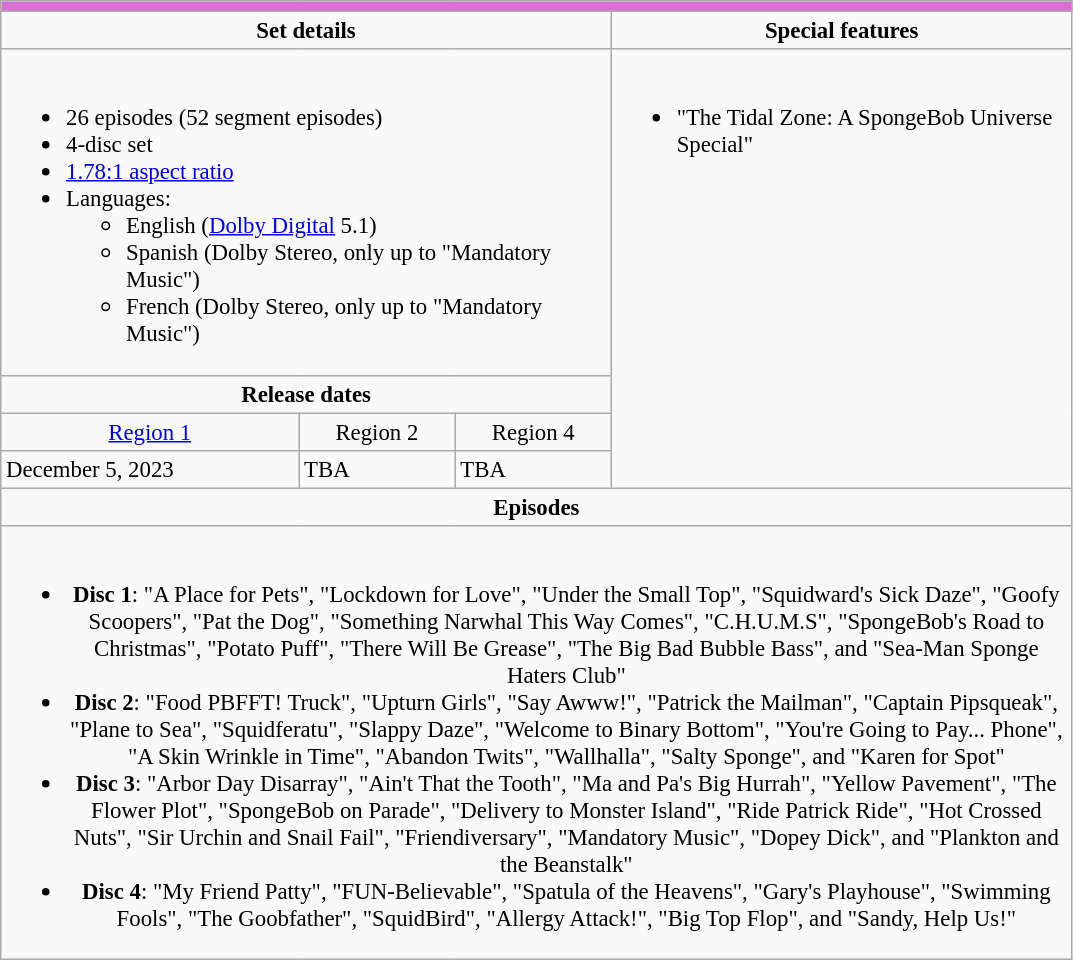<table class="wikitable" style="font-size: 95%;">
<tr style="background:#D770D2"; color:#FFF;">
<td colspan="4"><strong><em></em></strong></td>
</tr>
<tr valign="top">
<td style="text-align:center; width:400px;" colspan="3"><strong>Set details</strong></td>
<td style="width:300px; text-align:center;"><strong>Special features</strong></td>
</tr>
<tr valign="top">
<td colspan="3" style="text-align:left; width:400px;"><br><ul><li>26 episodes (52 segment episodes)</li><li>4-disc set</li><li><a href='#'>1.78:1 aspect ratio</a></li><li>Languages:<ul><li>English (<a href='#'>Dolby Digital</a> 5.1)</li><li>Spanish (Dolby Stereo, only up to "Mandatory Music")</li><li>French (Dolby Stereo, only up to "Mandatory Music")</li></ul></li></ul></td>
<td rowspan="4" style="text-align:left; width:300px;"><br><ul><li>"The Tidal Zone: A SpongeBob Universe Special"</li></ul></td>
</tr>
<tr>
<td colspan="3" style="text-align:center;"><strong>Release dates</strong></td>
</tr>
<tr>
<td style="text-align:center;"><a href='#'>Region 1</a></td>
<td style="text-align:center;">Region 2</td>
<td style="text-align:center;">Region 4</td>
</tr>
<tr>
<td>December 5, 2023</td>
<td>TBA</td>
<td>TBA</td>
</tr>
<tr>
<td style="text-align:center; width:400px;" colspan="4"><strong>Episodes</strong></td>
</tr>
<tr>
<td style="text-align:center; width:400px;" colspan="4"><br><ul><li><strong>Disc 1</strong>: "A Place for Pets", "Lockdown for Love", "Under the Small Top", "Squidward's Sick Daze", "Goofy Scoopers", "Pat the Dog", "Something Narwhal This Way Comes", "C.H.U.M.S", "SpongeBob's Road to Christmas", "Potato Puff", "There Will Be Grease", "The Big Bad Bubble Bass", and "Sea-Man Sponge Haters Club"</li><li><strong>Disc 2</strong>: "Food PBFFT! Truck", "Upturn Girls", "Say Awww!", "Patrick the Mailman", "Captain Pipsqueak", "Plane to Sea", "Squidferatu", "Slappy Daze", "Welcome to Binary Bottom", "You're Going to Pay... Phone", "A Skin Wrinkle in Time", "Abandon Twits", "Wallhalla", "Salty Sponge", and "Karen for Spot"</li><li><strong>Disc 3</strong>: "Arbor Day Disarray", "Ain't That the Tooth", "Ma and Pa's Big Hurrah", "Yellow Pavement", "The Flower Plot", "SpongeBob on Parade", "Delivery to Monster Island", "Ride Patrick Ride", "Hot Crossed Nuts", "Sir Urchin and Snail Fail", "Friendiversary", "Mandatory Music", "Dopey Dick", and "Plankton and the Beanstalk"</li><li><strong>Disc 4</strong>: "My Friend Patty", "FUN-Believable", "Spatula of the Heavens", "Gary's Playhouse", "Swimming Fools", "The Goobfather", "SquidBird", "Allergy Attack!", "Big Top Flop", and "Sandy, Help Us!"</li></ul></td>
</tr>
</table>
